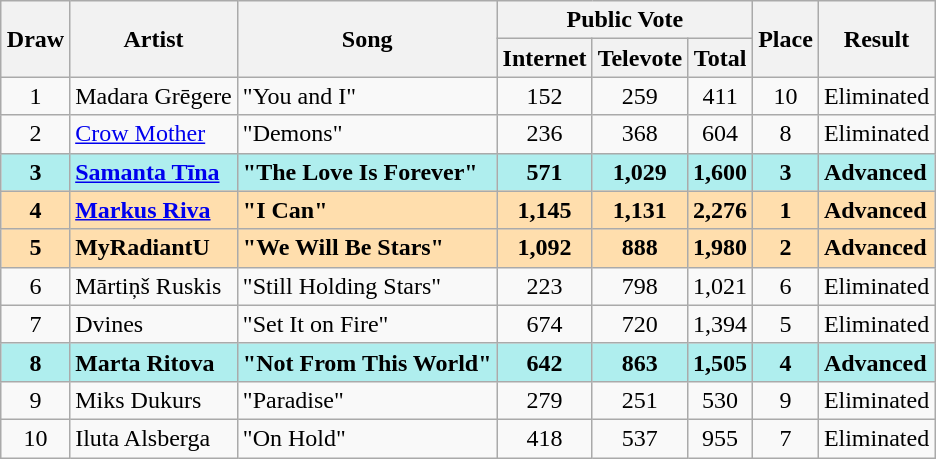<table class="sortable wikitable" style="margin: 1em auto 1em auto; text-align:center;">
<tr>
<th rowspan="2">Draw</th>
<th rowspan="2">Artist</th>
<th rowspan="2">Song</th>
<th colspan="3" class="unsortable">Public Vote</th>
<th rowspan="2">Place</th>
<th rowspan="2">Result</th>
</tr>
<tr>
<th>Internet</th>
<th>Televote</th>
<th>Total</th>
</tr>
<tr>
<td>1</td>
<td align="left">Madara Grēgere</td>
<td align="left">"You and I"</td>
<td>152</td>
<td>259</td>
<td>411</td>
<td>10</td>
<td align="left">Eliminated</td>
</tr>
<tr>
<td>2</td>
<td align="left"><a href='#'>Crow Mother</a></td>
<td align="left">"Demons"</td>
<td>236</td>
<td>368</td>
<td>604</td>
<td>8</td>
<td align="left">Eliminated</td>
</tr>
<tr style="font-weight:bold; background:paleturquoise;">
<td>3</td>
<td align="left"><a href='#'>Samanta Tīna</a></td>
<td align="left">"The Love Is Forever"</td>
<td>571</td>
<td>1,029</td>
<td>1,600</td>
<td>3</td>
<td align="left">Advanced</td>
</tr>
<tr style="font-weight:bold; background:navajowhite;">
<td>4</td>
<td align="left"><a href='#'>Markus Riva</a></td>
<td align="left">"I Can"</td>
<td>1,145</td>
<td>1,131</td>
<td>2,276</td>
<td>1</td>
<td align="left">Advanced</td>
</tr>
<tr style="font-weight:bold; background:navajowhite;">
<td>5</td>
<td align="left">MyRadiantU</td>
<td align="left">"We Will Be Stars"</td>
<td>1,092</td>
<td>888</td>
<td>1,980</td>
<td>2</td>
<td align="left">Advanced</td>
</tr>
<tr>
<td>6</td>
<td align="left">Mārtiņš Ruskis</td>
<td align="left">"Still Holding Stars"</td>
<td>223</td>
<td>798</td>
<td>1,021</td>
<td>6</td>
<td align="left">Eliminated</td>
</tr>
<tr>
<td>7</td>
<td align="left">Dvines</td>
<td align="left">"Set It on Fire"</td>
<td>674</td>
<td>720</td>
<td>1,394</td>
<td>5</td>
<td align="left">Eliminated</td>
</tr>
<tr style="font-weight:bold; background:paleturquoise;">
<td>8</td>
<td align="left">Marta Ritova</td>
<td align="left">"Not From This World"</td>
<td>642</td>
<td>863</td>
<td>1,505</td>
<td>4</td>
<td align="left">Advanced</td>
</tr>
<tr>
<td>9</td>
<td align="left">Miks Dukurs</td>
<td align="left">"Paradise"</td>
<td>279</td>
<td>251</td>
<td>530</td>
<td>9</td>
<td align="left">Eliminated</td>
</tr>
<tr>
<td>10</td>
<td align="left">Iluta Alsberga</td>
<td align="left">"On Hold"</td>
<td>418</td>
<td>537</td>
<td>955</td>
<td>7</td>
<td align="left">Eliminated</td>
</tr>
</table>
